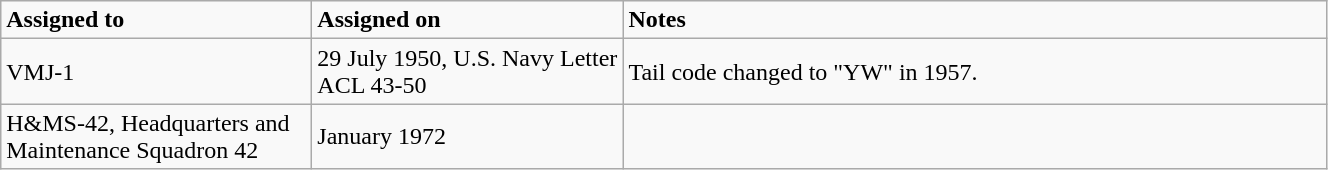<table class="wikitable" style="width: 70%;">
<tr>
<td style="width: 200px;"><strong>Assigned to</strong></td>
<td style="width: 200px;"><strong>Assigned on</strong></td>
<td><strong>Notes</strong></td>
</tr>
<tr>
<td>VMJ-1</td>
<td>29 July 1950, U.S. Navy Letter ACL 43-50</td>
<td>Tail code changed to "YW" in 1957.</td>
</tr>
<tr>
<td>H&MS-42, Headquarters and Maintenance Squadron 42</td>
<td>January 1972</td>
<td></td>
</tr>
</table>
